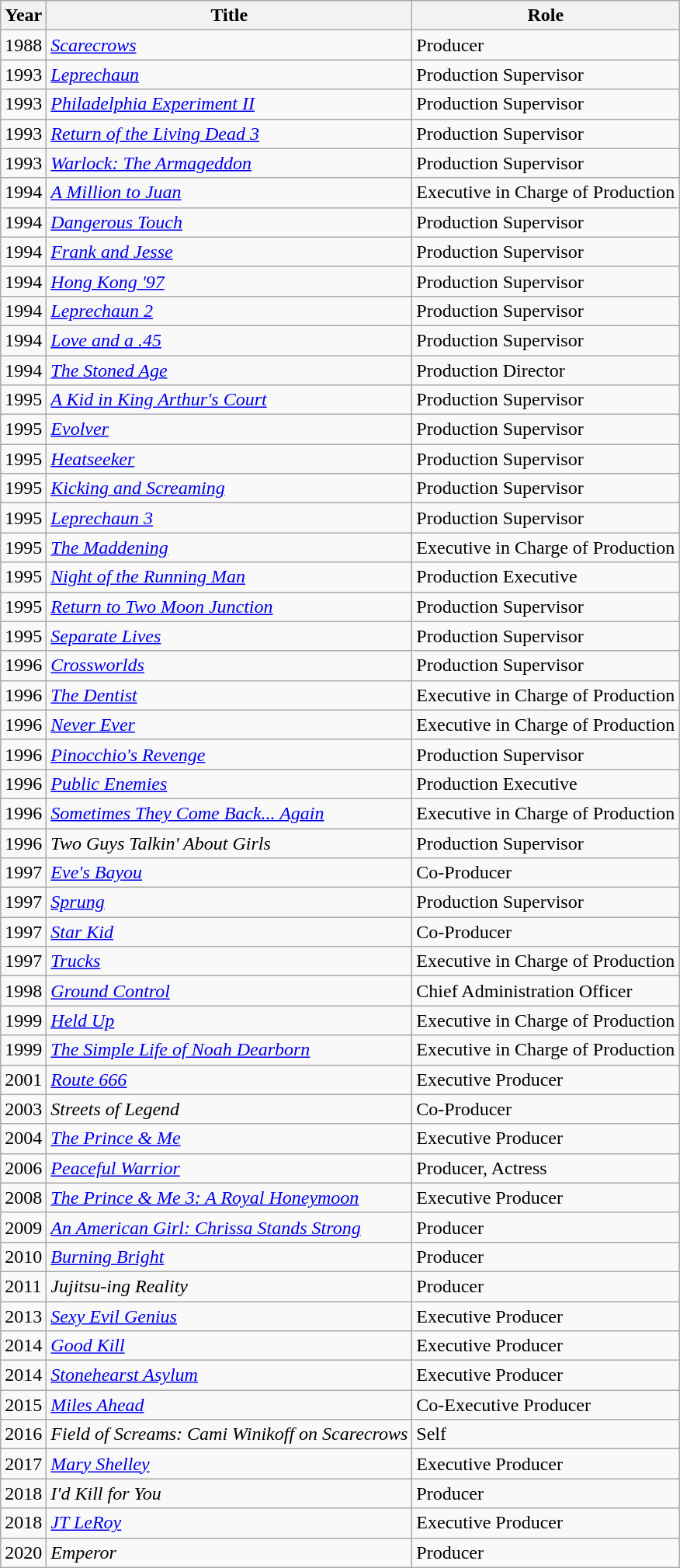<table class="wikitable sortable">
<tr>
<th>Year</th>
<th>Title</th>
<th>Role</th>
</tr>
<tr>
<td>1988</td>
<td><em><a href='#'>Scarecrows</a></em></td>
<td>Producer</td>
</tr>
<tr>
<td>1993</td>
<td><em><a href='#'>Leprechaun</a></em></td>
<td>Production Supervisor</td>
</tr>
<tr>
<td>1993</td>
<td><em><a href='#'>Philadelphia Experiment II</a></em></td>
<td>Production Supervisor</td>
</tr>
<tr>
<td>1993</td>
<td><em><a href='#'>Return of the Living Dead 3</a></em></td>
<td>Production Supervisor</td>
</tr>
<tr>
<td>1993</td>
<td><em><a href='#'>Warlock: The Armageddon</a></em></td>
<td>Production Supervisor</td>
</tr>
<tr>
<td>1994</td>
<td><em><a href='#'>A Million to Juan</a></em></td>
<td>Executive in Charge of Production</td>
</tr>
<tr>
<td>1994</td>
<td><em><a href='#'>Dangerous Touch</a></em></td>
<td>Production Supervisor</td>
</tr>
<tr>
<td>1994</td>
<td><em><a href='#'>Frank and Jesse</a></em></td>
<td>Production Supervisor</td>
</tr>
<tr>
<td>1994</td>
<td><em><a href='#'>Hong Kong '97</a></em></td>
<td>Production Supervisor</td>
</tr>
<tr>
<td>1994</td>
<td><em><a href='#'>Leprechaun 2</a></em></td>
<td>Production Supervisor</td>
</tr>
<tr>
<td>1994</td>
<td><em><a href='#'>Love and a .45</a></em></td>
<td>Production Supervisor</td>
</tr>
<tr>
<td>1994</td>
<td><em><a href='#'>The Stoned Age</a></em></td>
<td>Production Director</td>
</tr>
<tr>
<td>1995</td>
<td><em><a href='#'>A Kid in King Arthur's Court</a></em></td>
<td>Production Supervisor</td>
</tr>
<tr>
<td>1995</td>
<td><em><a href='#'>Evolver</a></em></td>
<td>Production Supervisor</td>
</tr>
<tr>
<td>1995</td>
<td><em><a href='#'>Heatseeker</a></em></td>
<td>Production Supervisor</td>
</tr>
<tr>
<td>1995</td>
<td><em><a href='#'>Kicking and Screaming</a></em></td>
<td>Production Supervisor</td>
</tr>
<tr>
<td>1995</td>
<td><em><a href='#'>Leprechaun 3</a></em></td>
<td>Production Supervisor</td>
</tr>
<tr>
<td>1995</td>
<td><em><a href='#'>The Maddening</a></em></td>
<td>Executive in Charge of Production</td>
</tr>
<tr>
<td>1995</td>
<td><em><a href='#'>Night of the Running Man</a></em></td>
<td>Production Executive</td>
</tr>
<tr>
<td>1995</td>
<td><em><a href='#'>Return to Two Moon Junction</a></em></td>
<td>Production Supervisor</td>
</tr>
<tr>
<td>1995</td>
<td><em><a href='#'>Separate Lives</a></em></td>
<td>Production Supervisor</td>
</tr>
<tr>
<td>1996</td>
<td><em><a href='#'>Crossworlds</a></em></td>
<td>Production Supervisor</td>
</tr>
<tr>
<td>1996</td>
<td><em><a href='#'>The Dentist</a></em></td>
<td>Executive in Charge of Production</td>
</tr>
<tr>
<td>1996</td>
<td><em><a href='#'>Never Ever</a></em></td>
<td>Executive in Charge of Production</td>
</tr>
<tr>
<td>1996</td>
<td><em><a href='#'>Pinocchio's Revenge</a></em></td>
<td>Production Supervisor</td>
</tr>
<tr>
<td>1996</td>
<td><em><a href='#'>Public Enemies</a></em></td>
<td>Production Executive</td>
</tr>
<tr>
<td>1996</td>
<td><em><a href='#'>Sometimes They Come Back... Again</a></em></td>
<td>Executive in Charge of Production</td>
</tr>
<tr>
<td>1996</td>
<td><em>Two Guys Talkin' About Girls</em></td>
<td>Production Supervisor</td>
</tr>
<tr>
<td>1997</td>
<td><em><a href='#'>Eve's Bayou</a></em></td>
<td>Co-Producer</td>
</tr>
<tr>
<td>1997</td>
<td><em><a href='#'>Sprung</a></em></td>
<td>Production Supervisor</td>
</tr>
<tr>
<td>1997</td>
<td><em><a href='#'>Star Kid</a></em></td>
<td>Co-Producer</td>
</tr>
<tr>
<td>1997</td>
<td><em><a href='#'>Trucks</a></em></td>
<td>Executive in Charge of Production</td>
</tr>
<tr>
<td>1998</td>
<td><em><a href='#'>Ground Control</a></em></td>
<td>Chief Administration Officer</td>
</tr>
<tr>
<td>1999</td>
<td><em><a href='#'>Held Up</a></em></td>
<td>Executive in Charge of Production</td>
</tr>
<tr>
<td>1999</td>
<td><em><a href='#'>The Simple Life of Noah Dearborn</a></em></td>
<td>Executive in Charge of Production</td>
</tr>
<tr>
<td>2001</td>
<td><em><a href='#'>Route 666</a></em></td>
<td>Executive Producer</td>
</tr>
<tr>
<td>2003</td>
<td><em>Streets of Legend</em></td>
<td>Co-Producer</td>
</tr>
<tr>
<td>2004</td>
<td><em><a href='#'>The Prince & Me</a></em></td>
<td>Executive Producer</td>
</tr>
<tr>
<td>2006</td>
<td><em><a href='#'>Peaceful Warrior</a></em></td>
<td>Producer, Actress</td>
</tr>
<tr>
<td>2008</td>
<td><em><a href='#'>The Prince & Me 3: A Royal Honeymoon</a></em></td>
<td>Executive Producer</td>
</tr>
<tr>
<td>2009</td>
<td><em><a href='#'>An American Girl: Chrissa Stands Strong</a></em></td>
<td>Producer</td>
</tr>
<tr>
<td>2010</td>
<td><em><a href='#'>Burning Bright</a></em></td>
<td>Producer</td>
</tr>
<tr>
<td>2011</td>
<td><em>Jujitsu-ing Reality</em></td>
<td>Producer</td>
</tr>
<tr>
<td>2013</td>
<td><em><a href='#'>Sexy Evil Genius</a></em></td>
<td>Executive Producer</td>
</tr>
<tr>
<td>2014</td>
<td><em><a href='#'>Good Kill</a></em></td>
<td>Executive Producer</td>
</tr>
<tr>
<td>2014</td>
<td><em><a href='#'>Stonehearst Asylum</a></em></td>
<td>Executive Producer</td>
</tr>
<tr>
<td>2015</td>
<td><em><a href='#'>Miles Ahead</a></em></td>
<td>Co-Executive Producer</td>
</tr>
<tr>
<td>2016</td>
<td><em>Field of Screams: Cami Winikoff on Scarecrows</em></td>
<td>Self</td>
</tr>
<tr>
<td>2017</td>
<td><em><a href='#'>Mary Shelley</a></em></td>
<td>Executive Producer</td>
</tr>
<tr>
<td>2018</td>
<td><em>I'd Kill for You</em></td>
<td>Producer</td>
</tr>
<tr>
<td>2018</td>
<td><em><a href='#'>JT LeRoy</a></em></td>
<td>Executive Producer</td>
</tr>
<tr>
<td>2020</td>
<td><em>Emperor</em></td>
<td>Producer</td>
</tr>
</table>
